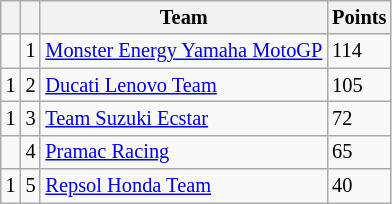<table class="wikitable" style="font-size: 85%;">
<tr>
<th></th>
<th></th>
<th>Team</th>
<th>Points</th>
</tr>
<tr>
<td></td>
<td align=center>1</td>
<td> <a href='#'>Monster Energy Yamaha MotoGP</a></td>
<td align=left>114</td>
</tr>
<tr>
<td> 1</td>
<td align=center>2</td>
<td> <a href='#'>Ducati Lenovo Team</a></td>
<td align=left>105</td>
</tr>
<tr>
<td> 1</td>
<td align=center>3</td>
<td> <a href='#'>Team Suzuki Ecstar</a></td>
<td align=left>72</td>
</tr>
<tr>
<td></td>
<td align=center>4</td>
<td> <a href='#'>Pramac Racing</a></td>
<td align=left>65</td>
</tr>
<tr>
<td> 1</td>
<td align=center>5</td>
<td> <a href='#'>Repsol Honda Team</a></td>
<td align=left>40</td>
</tr>
</table>
